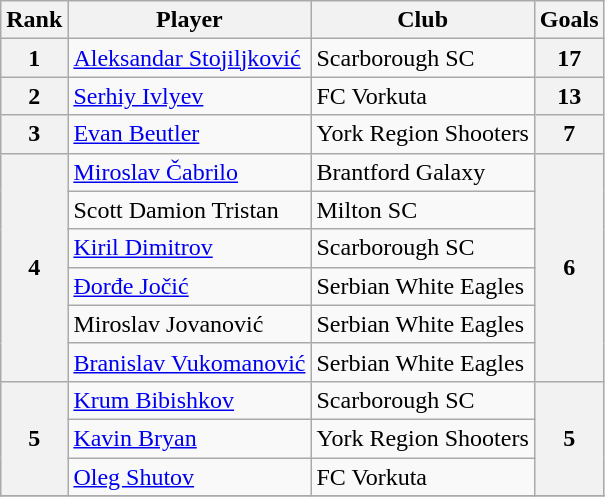<table class="wikitable" style="text-align:center">
<tr>
<th>Rank</th>
<th>Player</th>
<th>Club</th>
<th>Goals</th>
</tr>
<tr>
<th>1</th>
<td align="left"> <a href='#'>Aleksandar Stojiljković</a></td>
<td align="left">Scarborough SC</td>
<th>17</th>
</tr>
<tr>
<th>2</th>
<td align="left"> <a href='#'>Serhiy Ivlyev</a></td>
<td align="left">FC Vorkuta</td>
<th>13</th>
</tr>
<tr>
<th>3</th>
<td align="left"> <a href='#'>Evan Beutler</a></td>
<td align="left">York Region Shooters</td>
<th>7</th>
</tr>
<tr>
<th rowspan="6">4</th>
<td align="left"> <a href='#'>Miroslav Čabrilo</a></td>
<td align="left">Brantford Galaxy</td>
<th rowspan="6">6</th>
</tr>
<tr>
<td align="left"> Scott Damion Tristan</td>
<td align="left">Milton SC</td>
</tr>
<tr>
<td align="left"> <a href='#'>Kiril Dimitrov</a></td>
<td align="left">Scarborough SC</td>
</tr>
<tr>
<td align="left"> <a href='#'>Đorđe Jočić</a></td>
<td align="left">Serbian White Eagles</td>
</tr>
<tr>
<td align="left"> Miroslav Jovanović</td>
<td align="left">Serbian White Eagles</td>
</tr>
<tr>
<td align="left"> <a href='#'>Branislav Vukomanović</a></td>
<td align="left">Serbian White Eagles</td>
</tr>
<tr>
<th rowspan="3">5</th>
<td align="left"> <a href='#'>Krum Bibishkov</a></td>
<td align="left">Scarborough SC</td>
<th rowspan="3">5</th>
</tr>
<tr>
<td align="left"> <a href='#'>Kavin Bryan</a></td>
<td align="left">York Region Shooters</td>
</tr>
<tr>
<td align="left"> <a href='#'>Oleg Shutov</a></td>
<td align="left">FC Vorkuta</td>
</tr>
<tr>
</tr>
</table>
